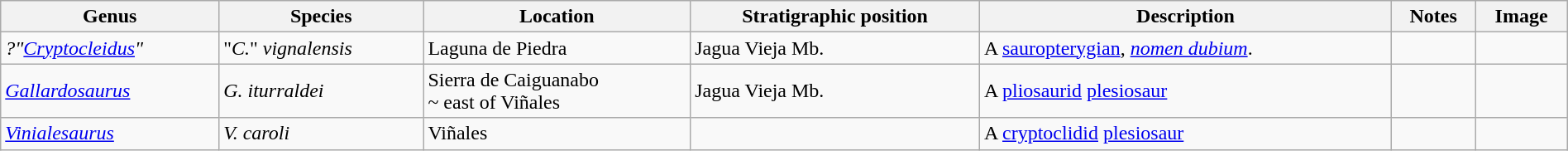<table class="wikitable" align="center" width="100%">
<tr>
<th>Genus</th>
<th>Species</th>
<th>Location</th>
<th>Stratigraphic position</th>
<th>Description</th>
<th>Notes</th>
<th>Image</th>
</tr>
<tr>
<td><em>?"<a href='#'>Cryptocleidus</a>"</em></td>
<td>"<em>C.</em>" <em>vignalensis</em></td>
<td>Laguna de Piedra</td>
<td>Jagua Vieja Mb.</td>
<td>A <a href='#'>sauropterygian</a>, <em><a href='#'>nomen dubium</a></em>.</td>
<td></td>
<td></td>
</tr>
<tr>
<td><em><a href='#'>Gallardosaurus</a></em></td>
<td><em>G. iturraldei</em></td>
<td>Sierra de Caiguanabo<br>~ east of Viñales</td>
<td>Jagua Vieja Mb.</td>
<td>A <a href='#'>pliosaurid</a> <a href='#'>plesiosaur</a></td>
<td></td>
<td></td>
</tr>
<tr>
<td><em><a href='#'>Vinialesaurus</a></em></td>
<td><em>V. caroli</em></td>
<td>Viñales</td>
<td></td>
<td>A <a href='#'>cryptoclidid</a> <a href='#'>plesiosaur</a></td>
<td></td>
<td></td>
</tr>
</table>
